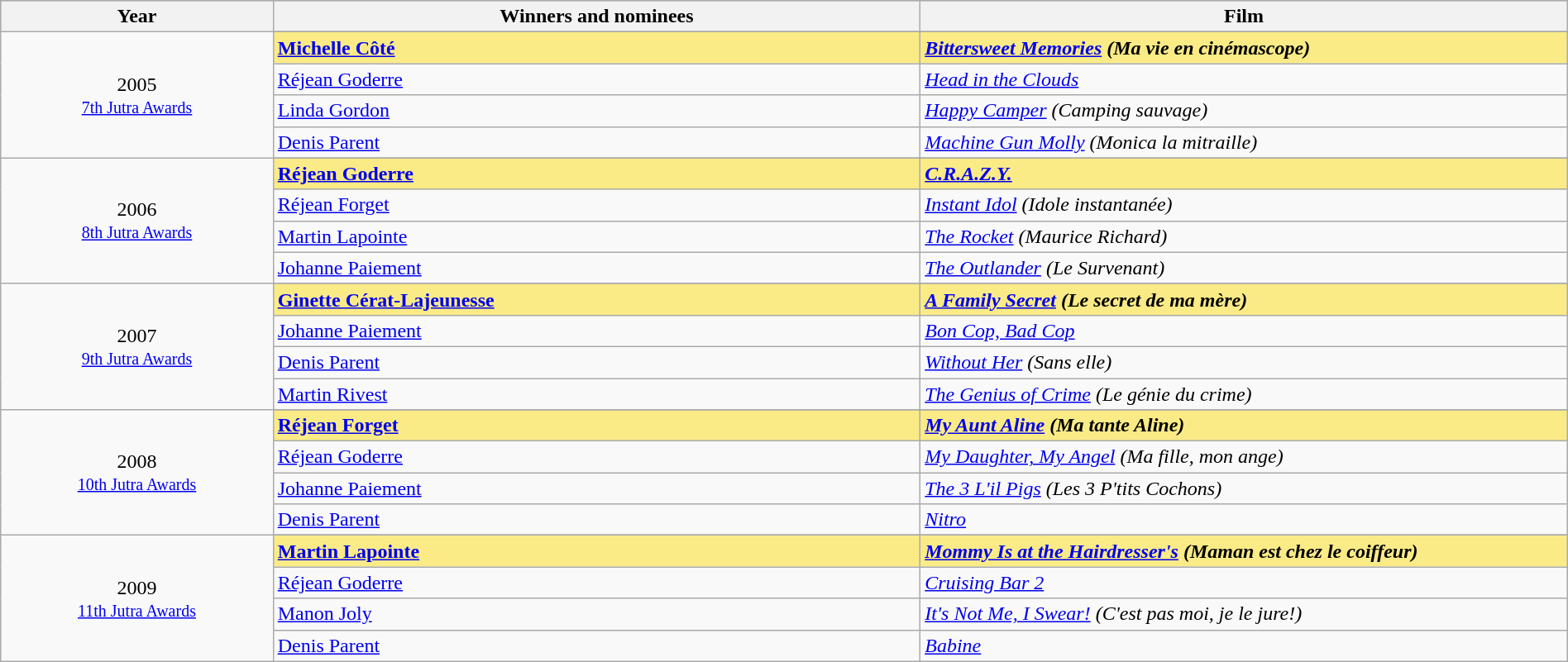<table class="wikitable" style="width:100%;">
<tr style="background:#bebebe;">
<th style="width:8%;">Year</th>
<th style="width:19%;">Winners and nominees</th>
<th style="width:19%;">Film</th>
</tr>
<tr>
<td rowspan="5" align="center">2005 <br> <small><a href='#'>7th Jutra Awards</a></small></td>
</tr>
<tr style="background:#FAEB86">
<td><strong><a href='#'>Michelle Côté</a></strong></td>
<td><strong><em><a href='#'>Bittersweet Memories</a> (Ma vie en cinémascope)</em></strong></td>
</tr>
<tr>
<td><a href='#'>Réjean Goderre</a></td>
<td><em><a href='#'>Head in the Clouds</a></em></td>
</tr>
<tr>
<td><a href='#'>Linda Gordon</a></td>
<td><em><a href='#'>Happy Camper</a> (Camping sauvage)</em></td>
</tr>
<tr>
<td><a href='#'>Denis Parent</a></td>
<td><em><a href='#'>Machine Gun Molly</a> (Monica la mitraille)</em></td>
</tr>
<tr>
<td rowspan="5" align="center">2006 <br> <small><a href='#'>8th Jutra Awards</a></small></td>
</tr>
<tr style="background:#FAEB86">
<td><strong><a href='#'>Réjean Goderre</a></strong></td>
<td><strong><em><a href='#'>C.R.A.Z.Y.</a></em></strong></td>
</tr>
<tr>
<td><a href='#'>Réjean Forget</a></td>
<td><em><a href='#'>Instant Idol</a> (Idole instantanée)</em></td>
</tr>
<tr>
<td><a href='#'>Martin Lapointe</a></td>
<td><em><a href='#'>The Rocket</a> (Maurice Richard)</em></td>
</tr>
<tr>
<td><a href='#'>Johanne Paiement</a></td>
<td><em><a href='#'>The Outlander</a> (Le Survenant)</em></td>
</tr>
<tr>
<td rowspan="5" align="center">2007 <br> <small><a href='#'>9th Jutra Awards</a></small></td>
</tr>
<tr style="background:#FAEB86">
<td><strong><a href='#'>Ginette Cérat-Lajeunesse</a></strong></td>
<td><strong><em><a href='#'>A Family Secret</a> (Le secret de ma mère)</em></strong></td>
</tr>
<tr>
<td><a href='#'>Johanne Paiement</a></td>
<td><em><a href='#'>Bon Cop, Bad Cop</a></em></td>
</tr>
<tr>
<td><a href='#'>Denis Parent</a></td>
<td><em><a href='#'>Without Her</a> (Sans elle)</em></td>
</tr>
<tr>
<td><a href='#'>Martin Rivest</a></td>
<td><em><a href='#'>The Genius of Crime</a> (Le génie du crime)</em></td>
</tr>
<tr>
<td rowspan="5" align="center">2008 <br> <small><a href='#'>10th Jutra Awards</a></small></td>
</tr>
<tr style="background:#FAEB86">
<td><strong><a href='#'>Réjean Forget</a></strong></td>
<td><strong><em><a href='#'>My Aunt Aline</a> (Ma tante Aline)</em></strong></td>
</tr>
<tr>
<td><a href='#'>Réjean Goderre</a></td>
<td><em><a href='#'>My Daughter, My Angel</a> (Ma fille, mon ange)</em></td>
</tr>
<tr>
<td><a href='#'>Johanne Paiement</a></td>
<td><em><a href='#'>The 3 L'il Pigs</a> (Les 3 P'tits Cochons)</em></td>
</tr>
<tr>
<td><a href='#'>Denis Parent</a></td>
<td><em><a href='#'>Nitro</a></em></td>
</tr>
<tr>
<td rowspan="5" align="center">2009 <br> <small><a href='#'>11th Jutra Awards</a></small></td>
</tr>
<tr style="background:#FAEB86">
<td><strong><a href='#'>Martin Lapointe</a></strong></td>
<td><strong><em><a href='#'>Mommy Is at the Hairdresser's</a> (Maman est chez le coiffeur)</em></strong></td>
</tr>
<tr>
<td><a href='#'>Réjean Goderre</a></td>
<td><em><a href='#'>Cruising Bar 2</a></em></td>
</tr>
<tr>
<td><a href='#'>Manon Joly</a></td>
<td><em><a href='#'>It's Not Me, I Swear!</a> (C'est pas moi, je le jure!)</em></td>
</tr>
<tr>
<td><a href='#'>Denis Parent</a></td>
<td><em><a href='#'>Babine</a></em></td>
</tr>
</table>
